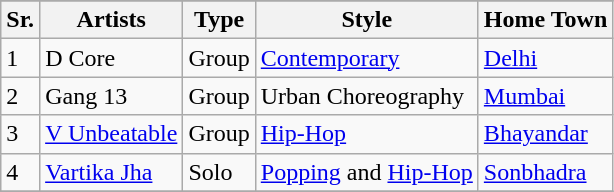<table class=wikitable>
<tr>
</tr>
<tr>
<th>Sr.</th>
<th>Artists</th>
<th>Type</th>
<th>Style</th>
<th>Home Town</th>
</tr>
<tr>
<td>1</td>
<td>D Core</td>
<td>Group</td>
<td><a href='#'>Contemporary</a></td>
<td><a href='#'>Delhi</a></td>
</tr>
<tr>
<td>2</td>
<td>Gang 13</td>
<td>Group</td>
<td>Urban Choreography</td>
<td><a href='#'>Mumbai</a></td>
</tr>
<tr>
<td>3</td>
<td><a href='#'>V Unbeatable</a></td>
<td>Group</td>
<td><a href='#'>Hip-Hop</a></td>
<td><a href='#'>Bhayandar</a></td>
</tr>
<tr>
<td>4</td>
<td><a href='#'>Vartika Jha</a></td>
<td>Solo</td>
<td><a href='#'>Popping</a> and <a href='#'>Hip-Hop</a></td>
<td><a href='#'>Sonbhadra</a></td>
</tr>
<tr>
</tr>
</table>
